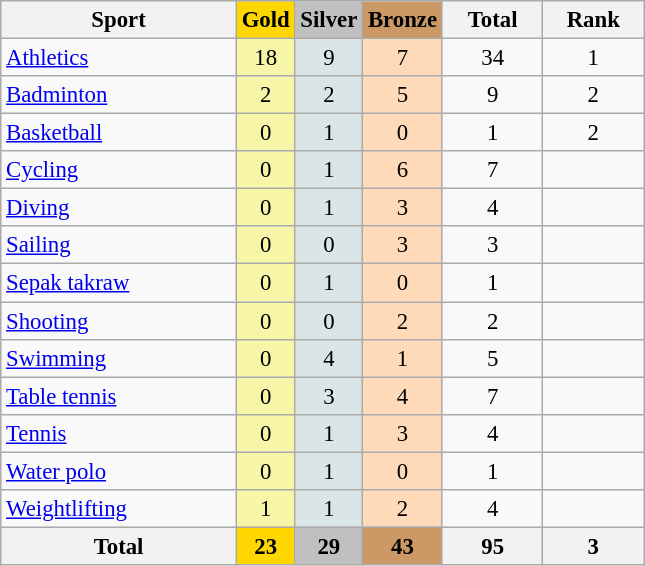<table class="wikitable sortable" style="text-align:center; font-size:95%">
<tr>
<th width=150>Sport</th>
<th style="background-color:gold; width=60;"><strong>Gold</strong></th>
<th style="background-color:silver; width=60;"><strong>Silver</strong></th>
<th style="background-color:#cc9966; width=60;"><strong>Bronze</strong></th>
<th width=60>Total</th>
<th width=60>Rank</th>
</tr>
<tr>
<td align=left> <a href='#'>Athletics</a></td>
<td bgcolor=#f7f6a8>18</td>
<td bgcolor=#dce5e5>9</td>
<td bgcolor=#ffdab9>7</td>
<td>34</td>
<td>1</td>
</tr>
<tr>
<td align=left> <a href='#'>Badminton</a></td>
<td bgcolor=#f7f6a8>2</td>
<td bgcolor=#dce5e5>2</td>
<td bgcolor=#ffdab9>5</td>
<td>9</td>
<td>2</td>
</tr>
<tr>
<td align=left> <a href='#'>Basketball</a></td>
<td bgcolor=#f7f6a8>0</td>
<td bgcolor=#dce5e5>1</td>
<td bgcolor=#ffdab9>0</td>
<td>1</td>
<td>2</td>
</tr>
<tr>
<td align=left> <a href='#'>Cycling</a></td>
<td bgcolor=#f7f6a8>0</td>
<td bgcolor=#dce5e5>1</td>
<td bgcolor=#ffdab9>6</td>
<td>7</td>
<td></td>
</tr>
<tr>
<td align=left> <a href='#'>Diving</a></td>
<td bgcolor=#f7f6a8>0</td>
<td bgcolor=#dce5e5>1</td>
<td bgcolor=#ffdab9>3</td>
<td>4</td>
<td></td>
</tr>
<tr>
<td align=left> <a href='#'>Sailing</a></td>
<td bgcolor=#f7f6a8>0</td>
<td bgcolor=#dce5e5>0</td>
<td bgcolor=#ffdab9>3</td>
<td>3</td>
<td></td>
</tr>
<tr>
<td align=left> <a href='#'>Sepak takraw</a></td>
<td bgcolor=#f7f6a8>0</td>
<td bgcolor=#dce5e5>1</td>
<td bgcolor=#ffdab9>0</td>
<td>1</td>
<td></td>
</tr>
<tr>
<td align=left> <a href='#'>Shooting</a></td>
<td bgcolor=#f7f6a8>0</td>
<td bgcolor=#dce5e5>0</td>
<td bgcolor=#ffdab9>2</td>
<td>2</td>
<td></td>
</tr>
<tr>
<td align=left> <a href='#'>Swimming</a></td>
<td bgcolor=#f7f6a8>0</td>
<td bgcolor=#dce5e5>4</td>
<td bgcolor=#ffdab9>1</td>
<td>5</td>
<td></td>
</tr>
<tr>
<td align=left> <a href='#'>Table tennis</a></td>
<td bgcolor=#f7f6a8>0</td>
<td bgcolor=#dce5e5>3</td>
<td bgcolor=#ffdab9>4</td>
<td>7</td>
<td></td>
</tr>
<tr>
<td align=left> <a href='#'>Tennis</a></td>
<td bgcolor=#f7f6a8>0</td>
<td bgcolor=#dce5e5>1</td>
<td bgcolor=#ffdab9>3</td>
<td>4</td>
<td></td>
</tr>
<tr>
<td align=left> <a href='#'>Water polo</a></td>
<td bgcolor=#f7f6a8>0</td>
<td bgcolor=#dce5e5>1</td>
<td bgcolor=#ffdab9>0</td>
<td>1</td>
<td></td>
</tr>
<tr>
<td align=left> <a href='#'>Weightlifting</a></td>
<td bgcolor=#f7f6a8>1</td>
<td bgcolor=#dce5e5>1</td>
<td bgcolor=#ffdab9>2</td>
<td>4</td>
<td></td>
</tr>
<tr>
<th>Total</th>
<th style="background-color:gold; width=60;">23</th>
<th style="background-color:silver; width=60;">29</th>
<th style="background-color:#cc9966; width=60;">43</th>
<th>95</th>
<th>3</th>
</tr>
</table>
